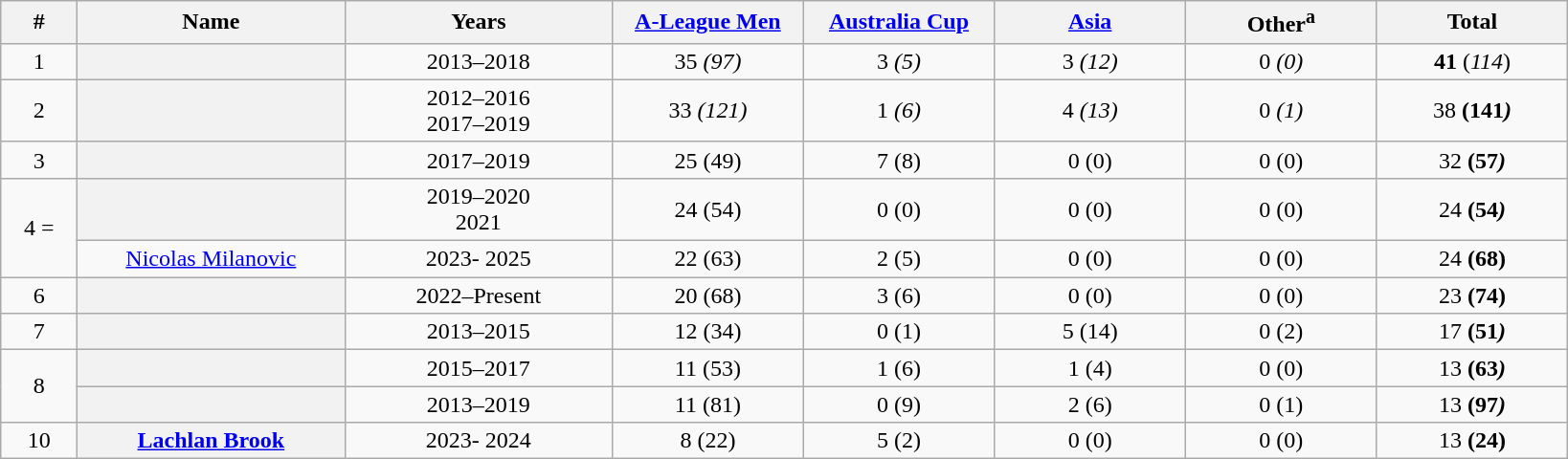<table class="sortable wikitable plainrowheaders"  style="text-align: center;">
<tr>
<th scope="col" style="width:4%;">#</th>
<th scope="col" style="width:14%;">Name</th>
<th scope="col" style="width:14%;">Years</th>
<th scope="col" style="width:10%;"><a href='#'>A-League Men</a></th>
<th scope="col" style="width:10%;"><a href='#'>Australia Cup</a></th>
<th scope="col" style="width:10%;"><a href='#'>Asia</a></th>
<th scope="col" style="width:10%;">Other<sup>a</sup></th>
<th scope="col" style="width:10%;">Total</th>
</tr>
<tr>
<td>1</td>
<th scope="row"> </th>
<td>2013–2018</td>
<td>35 <em>(97)</em></td>
<td>3 <em>(5)</em></td>
<td>3 <em>(12)</em></td>
<td>0 <em>(0)</em></td>
<td><strong>41</strong> (<em>114</em>)</td>
</tr>
<tr>
<td>2</td>
<th scope="row"> </th>
<td>2012–2016<br>2017–2019</td>
<td>33 <em>(121)</em></td>
<td>1 <em>(6)</em></td>
<td>4 <em>(13)</em></td>
<td>0 <em>(1)<strong></td>
<td></strong>38<strong> (</em>141<em>)</td>
</tr>
<tr>
<td>3</td>
<th scope="row"> </th>
<td>2017–2019</td>
<td>25 </em>(49)<em></td>
<td>7 </em>(8)<em></td>
<td>0 </em>(0)<em></td>
<td>0 </em>(0)<em></td>
<td></strong>32<strong> (</em>57<em>)</td>
</tr>
<tr>
<td rowspan="2">4 =</td>
<th scope="row"> </th>
<td>2019–2020<br>2021</td>
<td>24 </em>(54)<em></td>
<td>0 </em>(0)<em></td>
<td>0 </em>(0)<em></td>
<td>0 </em>(0)<em></td>
<td></strong>24<strong> (</em>54<em>)</td>
</tr>
<tr>
<td> <a href='#'></strong>Nicolas Milanovic<strong></a></td>
<td>2023- 2025</td>
<td>22 (63)</td>
<td>2 (5)</td>
<td>0 (0)</td>
<td>0 (0)</td>
<td></strong>24<strong> (68)</td>
</tr>
<tr>
<td>6</td>
<th scope="row"> </strong><strong></th>
<td>2022–Present</td>
<td>20 </em>(68)<em></td>
<td>3 </em>(6)<em></td>
<td>0 </em>(0)<em></td>
<td>0 </em>(0)<em></td>
<td></strong>23<strong> (74)</td>
</tr>
<tr>
<td>7</td>
<th scope="row"> </th>
<td>2013–2015</td>
<td>12 </em>(34)<em></td>
<td>0 </em>(1)<em></td>
<td>5 </em>(14)<em></td>
<td>0 </em>(2)<em></td>
<td></strong>17<strong> (</em>51<em>)</td>
</tr>
<tr>
<td rowspan="2">8</td>
<th scope="row"> </th>
<td>2015–2017</td>
<td>11 </em>(53)<em></td>
<td>1 </em>(6)<em></td>
<td>1 </em>(4)<em></td>
<td>0 </em>(0)<em></td>
<td></strong>13<strong> (</em>63<em>)</td>
</tr>
<tr>
<th scope="row"> </th>
<td>2013–2019</td>
<td>11 </em>(81)<em></td>
<td>0 </em>(9)<em></td>
<td>2 </em>(6)<em></td>
<td>0 </em>(1)<em></td>
<td></strong>13<strong> (</em>97<em>)</td>
</tr>
<tr>
<td>10</td>
<th> <a href='#'>Lachlan Brook</a></th>
<td>2023- 2024</td>
<td>8 (22)</td>
<td>5 (2)</td>
<td>0 (0)</td>
<td>0 (0)</td>
<td></strong>13<strong> (24)</td>
</tr>
</table>
